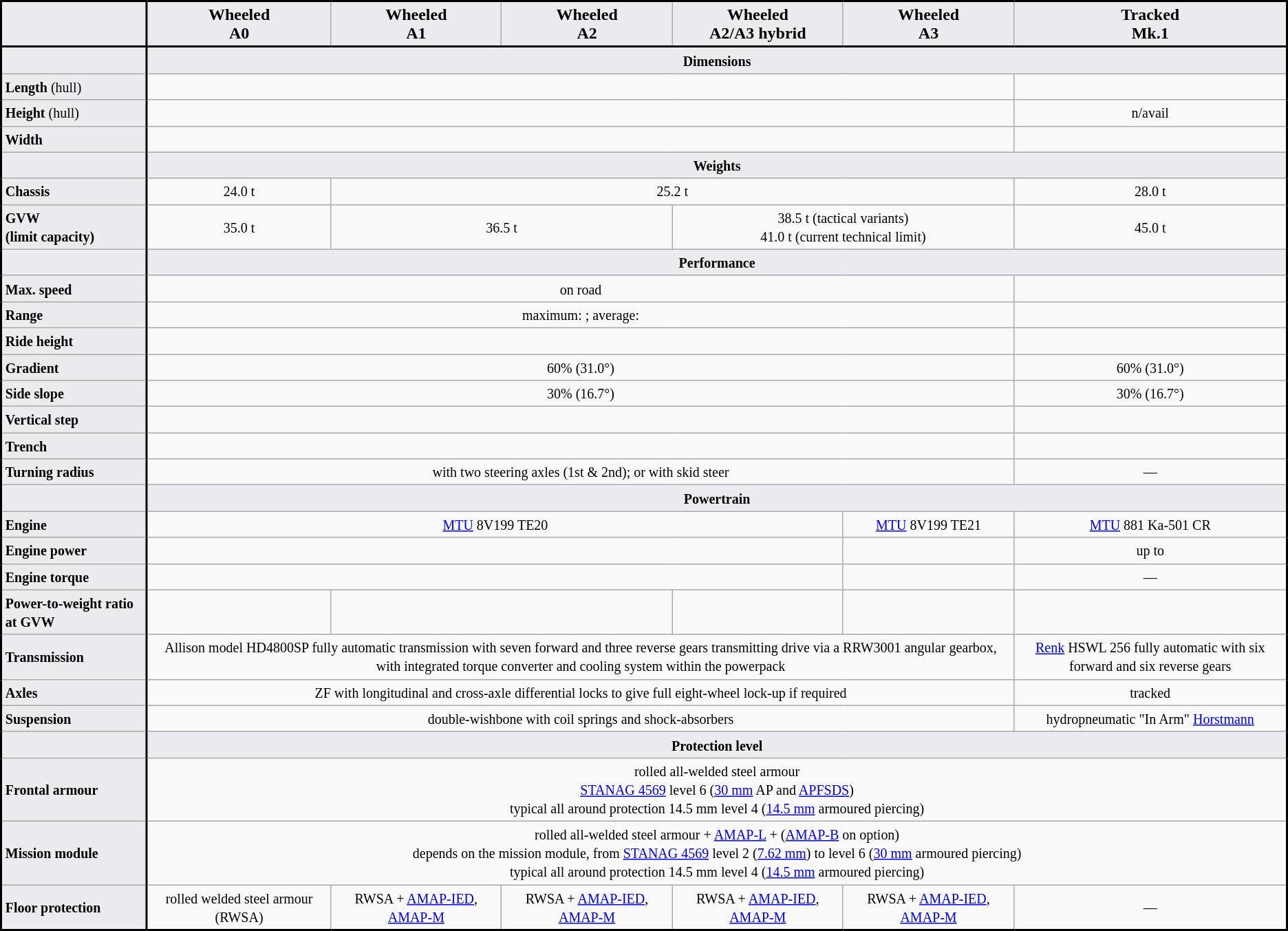<table class="wikitable">
<tr>
<td style="background:#EAECF0;border-left:solid 2px black;border-top:solid 2px black;border-bottom:solid 2px black"></td>
<td align="center" style="background:#EAECF0; border-left:solid 2px black;border-top:solid 2px black;border-bottom:solid 2px black"><strong>Wheeled</strong><br><strong>A0</strong><br></td>
<td align="center" style="background:#EAECF0; border-top:solid 2px black;border-bottom:solid 2px black"><strong>Wheeled</strong><br><strong>A1</strong><br></td>
<td align="center" style="background:#EAECF0; border-top:solid 2px black;border-bottom:solid 2px black"><strong>Wheeled</strong><br><strong>A2</strong><br></td>
<td align="center" style="background:#EAECF0; border-top:solid 2px black;border-bottom:solid 2px black"><strong>Wheeled</strong><br><strong>A2/A3</strong> <strong>hybrid</strong><br></td>
<td align="center" style="background:#EAECF0; border-top:solid 2px black;border-bottom:solid 2px black"><strong>Wheeled</strong><br><strong>A3</strong><br></td>
<td align="center" style="background:#EAECF0; border-right:solid 2px black;border-top:solid 2px black;border-bottom:solid 2px black"><strong>Tracked</strong><br><strong>Mk.1</strong><br></td>
</tr>
<tr>
<td style="background:#EAECF0;border-left:solid 2px black;border-right:solid 2px black"></td>
<td colspan="6" align="center" style="background:#EAECF0;border-right:solid 2px black"><strong><small>Dimensions</small></strong></td>
</tr>
<tr>
<td style="background:#EAECF0;border-left:solid 2px black;border-right:solid 2px black"><small><strong>Length</strong> (hull)</small></td>
<td colspan="5" align="center"><small></small></td>
<td align="center" style="border-right:solid 2px black"><small></small></td>
</tr>
<tr>
<td style="background:#EAECF0;border-left:solid 2px black;border-right:solid 2px black"><small><strong>Height</strong> (hull)</small></td>
<td colspan="5" align="center"><small></small></td>
<td align="center" style="border-right:solid 2px black"><small>n/avail</small></td>
</tr>
<tr>
<td style="background:#EAECF0;border-left:solid 2px black;border-right:solid 2px black"><strong><small>Width</small></strong></td>
<td colspan="5" align="center"><small></small></td>
<td align="center" style="border-right:solid 2px black"><small></small></td>
</tr>
<tr>
<td style="background:#EAECF0;border-left:solid 2px black;border-right:solid 2px black"></td>
<td colspan="6" align="center" style="background:#EAECF0;border-right:solid 2px black"><strong><small>Weights</small></strong></td>
</tr>
<tr>
<td style="background:#EAECF0;border-left:solid 2px black;border-right:solid 2px black"><strong><small>Chassis</small></strong></td>
<td align="center"><small>24.0 t</small></td>
<td colspan="4" align="center"><small>25.2 t</small></td>
<td align="center" style="border-right:solid 2px black"><small>28.0 t</small></td>
</tr>
<tr>
<td style="background:#EAECF0;border-left:solid 2px black;border-right:solid 2px black"><small><strong>GVW</strong> <br><strong>(limit capacity)</strong></small></td>
<td align="center"><small>35.0 t</small></td>
<td colspan="2" align="center"><small>36.5 t</small></td>
<td colspan="2" align="center"><small>38.5 t  (tactical variants) <br>41.0 t (current technical limit)</small></td>
<td align="center" style="border-right:solid 2px black"><small>45.0 t</small></td>
</tr>
<tr>
<td style="background:#EAECF0;border-left:solid 2px black;border-right:solid 2px black"></td>
<td colspan="6" align="center" style="background:#EAECF0;border-right:solid 2px black"><strong><small>Performance </small></strong></td>
</tr>
<tr>
<td style="background:#EAECF0;border-left:solid 2px black;border-right:solid 2px black"><strong><small>Max. speed</small></strong></td>
<td colspan="5" align="center"><small> on road</small></td>
<td align="center" style="border-right:solid 2px black"><small></small></td>
</tr>
<tr>
<td style="background:#EAECF0;border-left:solid 2px black;border-right:solid 2px black"><strong><small>Range</small></strong></td>
<td colspan="5" align="center"><small>maximum: ; average: </small></td>
<td align="center" style="border-right:solid 2px black"><small></small></td>
</tr>
<tr>
<td style="background:#EAECF0;border-left:solid 2px black;border-right:solid 2px black"><strong><small>Ride height</small></strong></td>
<td colspan="5" align="center"><small></small></td>
<td align="center" style="border-right:solid 2px black"><small></small></td>
</tr>
<tr>
<td style="background:#EAECF0;border-left:solid 2px black;border-right:solid 2px black"><strong><small>Gradient</small></strong></td>
<td colspan="5" align="center"><small>60% (31.0°)</small></td>
<td align="center" style="border-right:solid 2px black"><small>60% (31.0°)</small></td>
</tr>
<tr>
<td style="background:#EAECF0;border-left:solid 2px black;border-right:solid 2px black"><strong><small>Side slope</small></strong></td>
<td colspan="5" align="center"><small>30% (16.7°)</small></td>
<td align="center" style="border-right:solid 2px black"><small>30% (16.7°)</small></td>
</tr>
<tr>
<td style="background:#EAECF0;border-left:solid 2px black;border-right:solid 2px black"><strong><small>Vertical step</small></strong></td>
<td colspan="5" align="center"><small></small></td>
<td align="center" style="border-right:solid 2px black"><small></small></td>
</tr>
<tr>
<td style="background:#EAECF0;border-left:solid 2px black;border-right:solid 2px black"><strong><small>Trench</small></strong></td>
<td colspan="5" align="center"><small></small></td>
<td align="center" style="border-right:solid 2px black"><small></small></td>
</tr>
<tr>
<td style="background:#EAECF0;border-left:solid 2px black;border-right:solid 2px black"><strong><small>Turning radius</small></strong></td>
<td colspan="5" align="center"><small> with two steering axles (1st & 2nd); or  with skid steer </small></td>
<td align="center" style="border-right:solid 2px black"><small>—</small></td>
</tr>
<tr>
<td style="background:#EAECF0;border-left:solid 2px black;border-right:solid 2px black"></td>
<td colspan="6" align="center" style="background:#EAECF0;border-right:solid 2px black"><strong><small>Powertrain</small></strong></td>
</tr>
<tr>
<td style="background:#EAECF0;border-left:solid 2px black;border-right:solid 2px black"><strong><small>Engine</small></strong></td>
<td colspan="4" align="center"><small><a href='#'>MTU</a> 8V199 TE20 </small></td>
<td align="center"><small><a href='#'>MTU</a> 8V199 TE21</small></td>
<td align="center" style="border-right:solid 2px black"><small><a href='#'>MTU</a> 881 Ka-501 CR </small></td>
</tr>
<tr>
<td style="background:#EAECF0;border-left:solid 2px black;border-right:solid 2px black"><strong><small>Engine power</small></strong></td>
<td colspan="4" align="center"><small></small></td>
<td align="center"><small></small></td>
<td align="center" style="border-right:solid 2px black"><small>up to </small></td>
</tr>
<tr>
<td style="background:#EAECF0;border-left:solid 2px black;border-right:solid 2px black"><strong><small>Engine torque</small></strong></td>
<td colspan="4" align="center"><small></small></td>
<td align="center"><small></small></td>
<td align="center" style="border-right:solid 2px black"><small>—</small></td>
</tr>
<tr>
<td style="background:#EAECF0;border-left:solid 2px black;border-right:solid 2px black"><strong><small>Power-to-weight ratio at GVW</small></strong></td>
<td align="center"><small></small></td>
<td colspan="2" align="center"><small></small></td>
<td align="center"><small></small></td>
<td align="center"><small></small></td>
<td align="center" style="border-right:solid 2px black"><small></small></td>
</tr>
<tr>
<td style="background:#EAECF0;border-left:solid 2px black;border-right:solid 2px black"><strong><small>Transmission</small></strong></td>
<td colspan="5" align="center"><small>Allison model HD4800SP fully automatic transmission with seven forward and three reverse gears transmitting drive via a RRW3001 angular gearbox, with integrated torque converter and cooling system within the powerpack</small></td>
<td align="center" style="border-right:solid 2px black"><small><a href='#'>Renk</a> HSWL 256 fully automatic with six forward and six reverse gears</small></td>
</tr>
<tr>
<td style="background:#EAECF0;border-left:solid 2px black;border-right:solid 2px black"><strong><small>Axles</small></strong></td>
<td colspan="5" align="center"><small>ZF with longitudinal and cross-axle differential locks to give full eight-wheel lock-up if required</small></td>
<td align="center" style="border-right:solid 2px black"><small>tracked</small></td>
</tr>
<tr>
<td style="background:#EAECF0;border-left:solid 2px black;border-right:solid 2px black"><strong><small>Suspension</small></strong></td>
<td colspan="5" align="center"><small>double-wishbone with coil springs and shock-absorbers</small></td>
<td align="center" style="border-right:solid 2px black"><small>hydropneumatic "In Arm" <a href='#'>Horstmann</a></small></td>
</tr>
<tr>
<td style="background:#EAECF0;border-left:solid 2px black;border-right:solid 2px black"></td>
<td colspan="6" align="center" style="background:#EAECF0;border-right:solid 2px black"><strong><small>Protection level</small></strong></td>
</tr>
<tr>
<td style="background:#EAECF0;border-left:solid 2px black;border-right:solid 2px black"><strong><small>Frontal armour</small></strong></td>
<td colspan="6" align="center" style="border-right:solid 2px black"><small>rolled all-welded steel armour <br><a href='#'>STANAG 4569</a> level 6 (<a href='#'>30 mm</a> AP and <a href='#'>APFSDS</a>)  <br>typical all around protection 14.5 mm level 4 (<a href='#'>14.5 mm</a> armoured piercing)</small></td>
</tr>
<tr>
<td style="background:#EAECF0;border-left:solid 2px black;border-right:solid 2px black"><strong><small>Mission module</small></strong></td>
<td colspan="6" align="center" style="border-right:solid 2px black"><small>rolled all-welded steel armour + <a href='#'>AMAP-L</a> + (<a href='#'>AMAP-B</a> on option) <br>depends on the mission module, from <a href='#'>STANAG 4569</a> level 2 (<a href='#'>7.62 mm</a>) to level 6 (<a href='#'>30 mm</a> armoured piercing)  <br>typical all around protection 14.5 mm level 4 (<a href='#'>14.5 mm</a> armoured piercing)</small></td>
</tr>
<tr>
<td style="background:#EAECF0;border-left:solid 2px black;border-right:solid 2px black;border-bottom:solid 2px black"><strong><small>Floor protection</small></strong></td>
<td align="center" style="border-bottom:solid 2px black"><small>rolled welded steel armour (RWSA)</small></td>
<td align="center" style="border-bottom:solid 2px black"><small>RWSA + <a href='#'>AMAP-IED</a>, <a href='#'>AMAP-M</a></small></td>
<td align="center" style="border-bottom:solid 2px black"><small>RWSA + <a href='#'>AMAP-IED</a>, <a href='#'>AMAP-M</a></small></td>
<td align="center" style="border-bottom:solid 2px black"><small>RWSA + <a href='#'>AMAP-IED</a>, <a href='#'>AMAP-M</a></small></td>
<td align="center" style="border-bottom:solid 2px black"><small>RWSA + <a href='#'>AMAP-IED</a>, <a href='#'>AMAP-M</a></small></td>
<td align="center" style="border-right:solid 2px black;border-bottom:solid 2px black"><small>—</small></td>
</tr>
</table>
